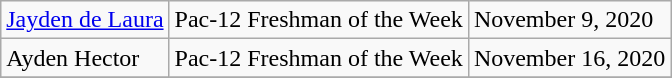<table class="wikitable">
<tr>
<td><a href='#'>Jayden de Laura</a></td>
<td>Pac-12 Freshman of the Week</td>
<td>November 9, 2020</td>
</tr>
<tr>
<td>Ayden Hector</td>
<td>Pac-12 Freshman of the Week</td>
<td>November 16, 2020</td>
</tr>
<tr>
</tr>
</table>
